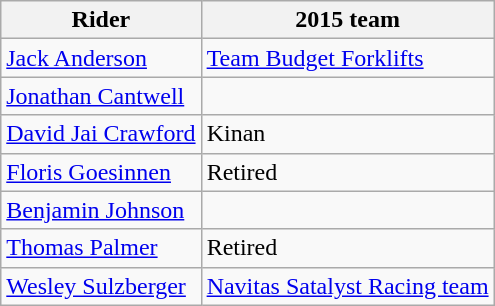<table class="wikitable">
<tr>
<th>Rider</th>
<th>2015 team</th>
</tr>
<tr>
<td><a href='#'>Jack Anderson</a></td>
<td><a href='#'>Team Budget Forklifts</a></td>
</tr>
<tr>
<td><a href='#'>Jonathan Cantwell</a></td>
<td></td>
</tr>
<tr>
<td><a href='#'>David Jai Crawford</a></td>
<td>Kinan</td>
</tr>
<tr>
<td><a href='#'>Floris Goesinnen</a></td>
<td>Retired</td>
</tr>
<tr>
<td><a href='#'>Benjamin Johnson</a></td>
<td></td>
</tr>
<tr>
<td><a href='#'>Thomas Palmer</a></td>
<td>Retired</td>
</tr>
<tr>
<td><a href='#'>Wesley Sulzberger</a></td>
<td><a href='#'>Navitas Satalyst Racing team</a></td>
</tr>
</table>
